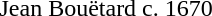<table>
<tr>
<td>Jean Bouëtard</td>
<td>c. 1670</td>
</tr>
</table>
